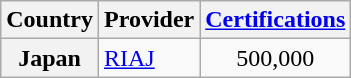<table class="wikitable sortable plainrowheaders">
<tr>
<th>Country</th>
<th>Provider</th>
<th><a href='#'>Certifications</a></th>
</tr>
<tr>
<th scope="row">Japan</th>
<td><a href='#'>RIAJ</a></td>
<td style="text-align:center;">500,000</td>
</tr>
</table>
